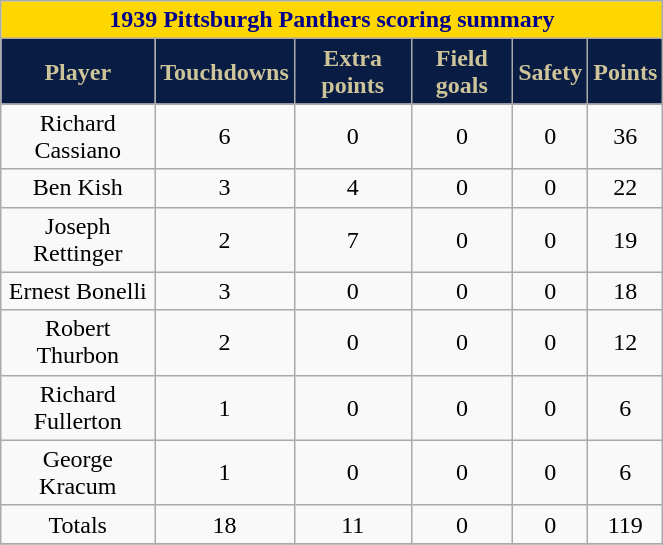<table class="wikitable" width="35%">
<tr>
<th colspan="10" style="background:gold; color:darkblue; text-align: center;"><strong>1939 Pittsburgh Panthers scoring summary</strong></th>
</tr>
<tr align="center"  style="background:#091C44;color:#CEC499;">
<td><strong>Player</strong></td>
<td><strong>Touchdowns</strong></td>
<td><strong>Extra points</strong></td>
<td><strong>Field goals</strong></td>
<td><strong>Safety</strong></td>
<td><strong>Points</strong></td>
</tr>
<tr align="center" bgcolor="">
<td>Richard Cassiano</td>
<td>6</td>
<td>0</td>
<td>0</td>
<td>0</td>
<td>36</td>
</tr>
<tr align="center" bgcolor="">
<td>Ben Kish</td>
<td>3</td>
<td>4</td>
<td>0</td>
<td>0</td>
<td>22</td>
</tr>
<tr align="center" bgcolor="">
<td>Joseph Rettinger</td>
<td>2</td>
<td>7</td>
<td>0</td>
<td>0</td>
<td>19</td>
</tr>
<tr align="center" bgcolor="">
<td>Ernest Bonelli</td>
<td>3</td>
<td>0</td>
<td>0</td>
<td>0</td>
<td>18</td>
</tr>
<tr align="center" bgcolor="">
<td>Robert Thurbon</td>
<td>2</td>
<td>0</td>
<td>0</td>
<td>0</td>
<td>12</td>
</tr>
<tr align="center" bgcolor="">
<td>Richard Fullerton</td>
<td>1</td>
<td>0</td>
<td>0</td>
<td>0</td>
<td>6</td>
</tr>
<tr align="center" bgcolor="">
<td>George Kracum</td>
<td>1</td>
<td>0</td>
<td>0</td>
<td>0</td>
<td>6</td>
</tr>
<tr align="center" bgcolor="">
<td>Totals</td>
<td>18</td>
<td>11</td>
<td>0</td>
<td>0</td>
<td>119</td>
</tr>
<tr align="center" bgcolor="">
</tr>
</table>
